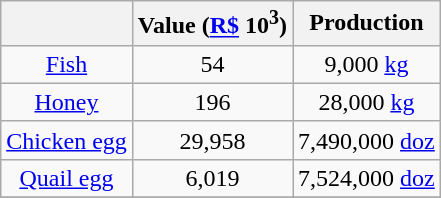<table class="wikitable sortable plainrowheaders"  style="float:right">
<tr>
<th scope="col"></th>
<th scope="col">Value (<a href='#'>R$</a> 10<sup>3</sup>)</th>
<th scope="col">Production</th>
</tr>
<tr>
<td align="center"><a href='#'>Fish</a></td>
<td align="center">54</td>
<td align="center">9,000 <a href='#'>kg</a></td>
</tr>
<tr>
<td align="center"><a href='#'>Honey</a></td>
<td align="center">196</td>
<td align="center">28,000 <a href='#'>kg</a></td>
</tr>
<tr>
<td align="center"><a href='#'>Chicken egg</a></td>
<td align="center">29,958</td>
<td align="center">7,490,000 <a href='#'>doz</a></td>
</tr>
<tr>
<td align="center"><a href='#'>Quail egg</a></td>
<td align="center">6,019</td>
<td align="center">7,524,000 <a href='#'>doz</a></td>
</tr>
<tr>
</tr>
</table>
